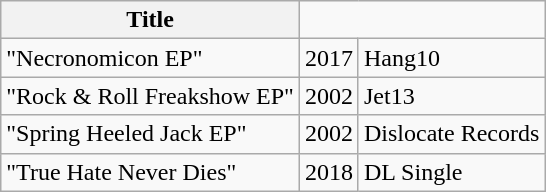<table class="wikitable">
<tr>
<th>Title</th>
</tr>
<tr>
<td>"Necronomicon EP"</td>
<td>2017</td>
<td>Hang10</td>
</tr>
<tr>
<td>"Rock & Roll Freakshow EP"</td>
<td>2002</td>
<td>Jet13</td>
</tr>
<tr>
<td>"Spring Heeled Jack EP"</td>
<td>2002</td>
<td>Dislocate Records</td>
</tr>
<tr>
<td>"True Hate Never Dies"</td>
<td>2018</td>
<td>DL Single</td>
</tr>
</table>
